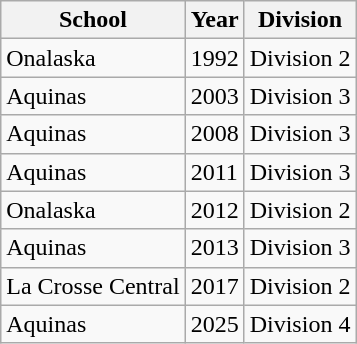<table class="wikitable">
<tr>
<th>School</th>
<th>Year</th>
<th>Division</th>
</tr>
<tr>
<td>Onalaska</td>
<td>1992</td>
<td>Division 2</td>
</tr>
<tr>
<td>Aquinas</td>
<td>2003</td>
<td>Division 3</td>
</tr>
<tr>
<td>Aquinas</td>
<td>2008</td>
<td>Division 3</td>
</tr>
<tr>
<td>Aquinas</td>
<td>2011</td>
<td>Division 3</td>
</tr>
<tr>
<td>Onalaska</td>
<td>2012</td>
<td>Division 2</td>
</tr>
<tr>
<td>Aquinas</td>
<td>2013</td>
<td>Division 3</td>
</tr>
<tr>
<td>La Crosse Central</td>
<td>2017</td>
<td>Division 2</td>
</tr>
<tr>
<td>Aquinas</td>
<td>2025</td>
<td>Division 4</td>
</tr>
</table>
